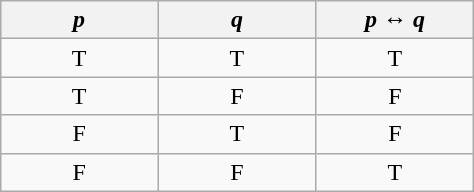<table class="wikitable" style="margin:1em auto; text-align:center;">
<tr>
<th style="width:15%"><em>p</em></th>
<th style="width:15%"><em>q</em></th>
<th style="width:15%"><em>p</em> ↔ <em>q</em></th>
</tr>
<tr>
<td>T</td>
<td>T</td>
<td>T</td>
</tr>
<tr>
<td>T</td>
<td>F</td>
<td>F</td>
</tr>
<tr>
<td>F</td>
<td>T</td>
<td>F</td>
</tr>
<tr>
<td>F</td>
<td>F</td>
<td>T</td>
</tr>
</table>
